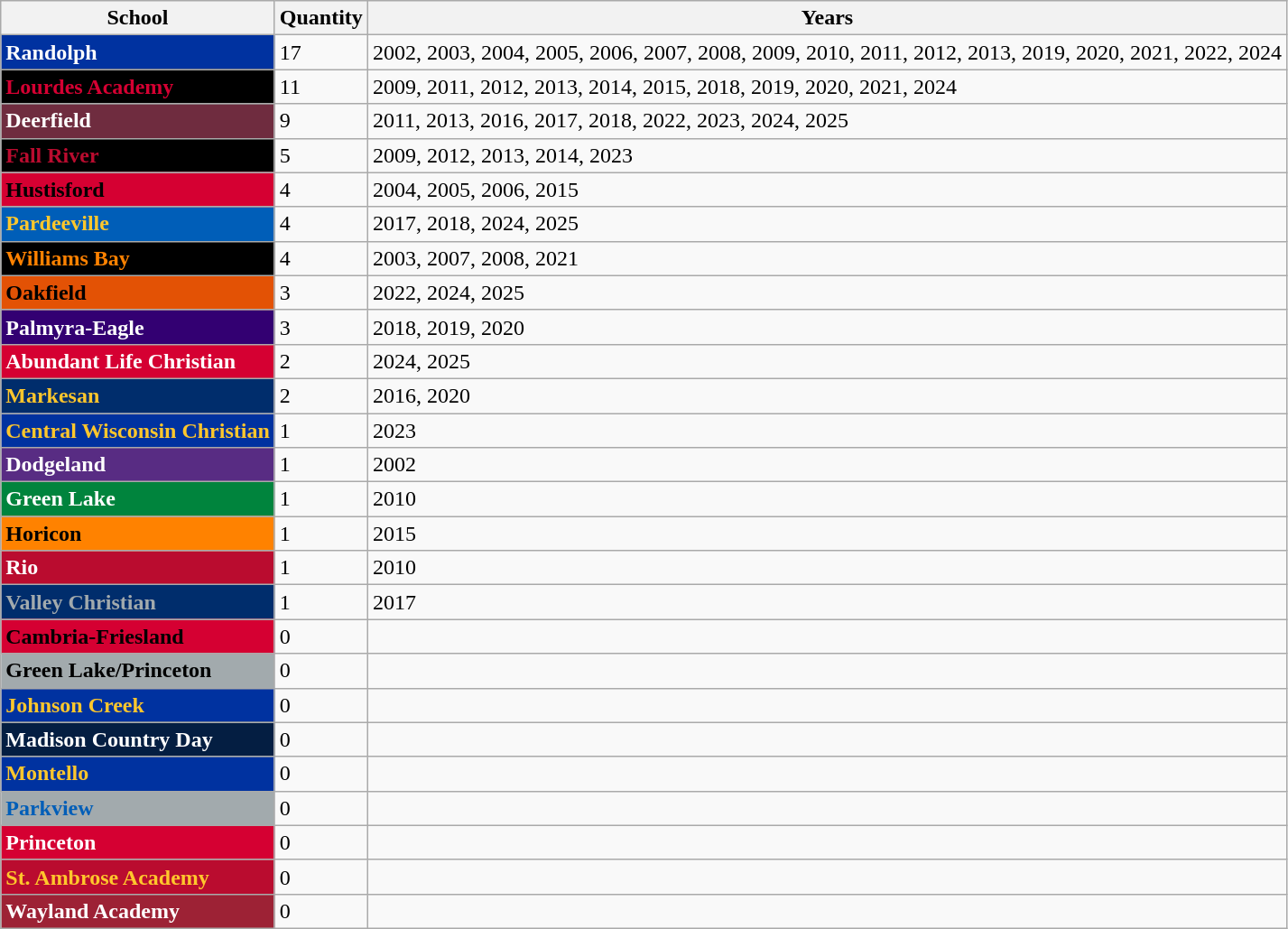<table class="wikitable">
<tr>
<th>School</th>
<th>Quantity</th>
<th>Years</th>
</tr>
<tr>
<td style="background: #0032a0; color: white"><strong>Randolph</strong></td>
<td>17</td>
<td>2002, 2003, 2004, 2005, 2006, 2007, 2008, 2009, 2010, 2011, 2012, 2013, 2019, 2020, 2021, 2022, 2024</td>
</tr>
<tr>
<td style="background: black; color: #d50032"><strong>Lourdes Academy</strong></td>
<td>11</td>
<td>2009, 2011, 2012, 2013, 2014, 2015, 2018, 2019, 2020, 2021, 2024</td>
</tr>
<tr>
<td style="background: #6f2c3f; color: white"><strong>Deerfield</strong></td>
<td>9</td>
<td>2011, 2013, 2016, 2017, 2018, 2022, 2023, 2024, 2025</td>
</tr>
<tr>
<td style="background: black; color: #ba0c2f"><strong>Fall River</strong></td>
<td>5</td>
<td>2009, 2012, 2013, 2014, 2023</td>
</tr>
<tr>
<td style="background: #d50032; color: black"><strong>Hustisford</strong></td>
<td>4</td>
<td>2004, 2005, 2006, 2015</td>
</tr>
<tr>
<td style="background: #005eb8; color: #ffc72c"><strong>Pardeeville</strong></td>
<td>4</td>
<td>2017, 2018, 2024, 2025</td>
</tr>
<tr>
<td style="background: black; color: #ff8200"><strong>Williams Bay</strong></td>
<td>4</td>
<td>2003, 2007, 2008, 2021</td>
</tr>
<tr>
<td style="background: #e35205; color: black"><strong>Oakfield</strong></td>
<td>3</td>
<td>2022, 2024, 2025</td>
</tr>
<tr>
<td style="background: #330072; color: white"><strong>Palmyra-Eagle</strong></td>
<td>3</td>
<td>2018, 2019, 2020</td>
</tr>
<tr>
<td style="background: #d50032; color: white"><strong>Abundant Life Christian</strong></td>
<td>2</td>
<td>2024, 2025</td>
</tr>
<tr>
<td style="background: #002d6c; color: #ffc72c"><strong>Markesan</strong></td>
<td>2</td>
<td>2016, 2020</td>
</tr>
<tr>
<td style="background: #0032a0; color: #ffc72c"><strong>Central Wisconsin Christian</strong></td>
<td>1</td>
<td>2023</td>
</tr>
<tr>
<td style="background: #582c83; color: white"><strong>Dodgeland</strong></td>
<td>1</td>
<td>2002</td>
</tr>
<tr>
<td style="background: #00843d; color: white"><strong>Green Lake</strong></td>
<td>1</td>
<td>2010</td>
</tr>
<tr>
<td style="background: #ff8200; color: black"><strong>Horicon</strong></td>
<td>1</td>
<td>2015</td>
</tr>
<tr>
<td style="background: #ba0c2f; color: white"><strong>Rio</strong></td>
<td>1</td>
<td>2010</td>
</tr>
<tr>
<td style="background: #002d6c; color: #a2aaad"><strong>Valley Christian</strong></td>
<td>1</td>
<td>2017</td>
</tr>
<tr>
<td style="background: #d50032; color: black"><strong>Cambria-Friesland</strong></td>
<td>0</td>
<td></td>
</tr>
<tr>
<td style="background: #a2aaad; color: black"><strong>Green Lake/Princeton</strong></td>
<td>0</td>
<td></td>
</tr>
<tr>
<td style="background: #0032a0; color: #ffc72c"><strong>Johnson Creek</strong></td>
<td>0</td>
<td></td>
</tr>
<tr>
<td style="background: #041e42; color: white"><strong>Madison Country Day</strong></td>
<td>0</td>
<td></td>
</tr>
<tr>
<td style="background: #0032a0; color: #ffc72c"><strong>Montello</strong></td>
<td>0</td>
<td></td>
</tr>
<tr>
<td style="background: #a2aaad; color: #005eb8"><strong>Parkview</strong></td>
<td>0</td>
<td></td>
</tr>
<tr>
<td style="background: #d50032; color: white"><strong>Princeton</strong></td>
<td>0</td>
<td></td>
</tr>
<tr>
<td style="background: #ba0c2f; color: #ffc72c"><strong>St. Ambrose Academy</strong></td>
<td>0</td>
<td></td>
</tr>
<tr>
<td style="background: #9d2235; color: white"><strong>Wayland Academy</strong></td>
<td>0</td>
<td></td>
</tr>
</table>
